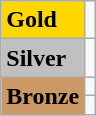<table class="wikitable">
<tr>
<td bgcolor="gold"><strong>Gold</strong></td>
<td></td>
</tr>
<tr>
<td bgcolor="silver"><strong>Silver</strong></td>
<td></td>
</tr>
<tr>
<td rowspan="2" bgcolor="#cc9966"><strong>Bronze</strong></td>
<td></td>
</tr>
<tr>
<td></td>
</tr>
</table>
